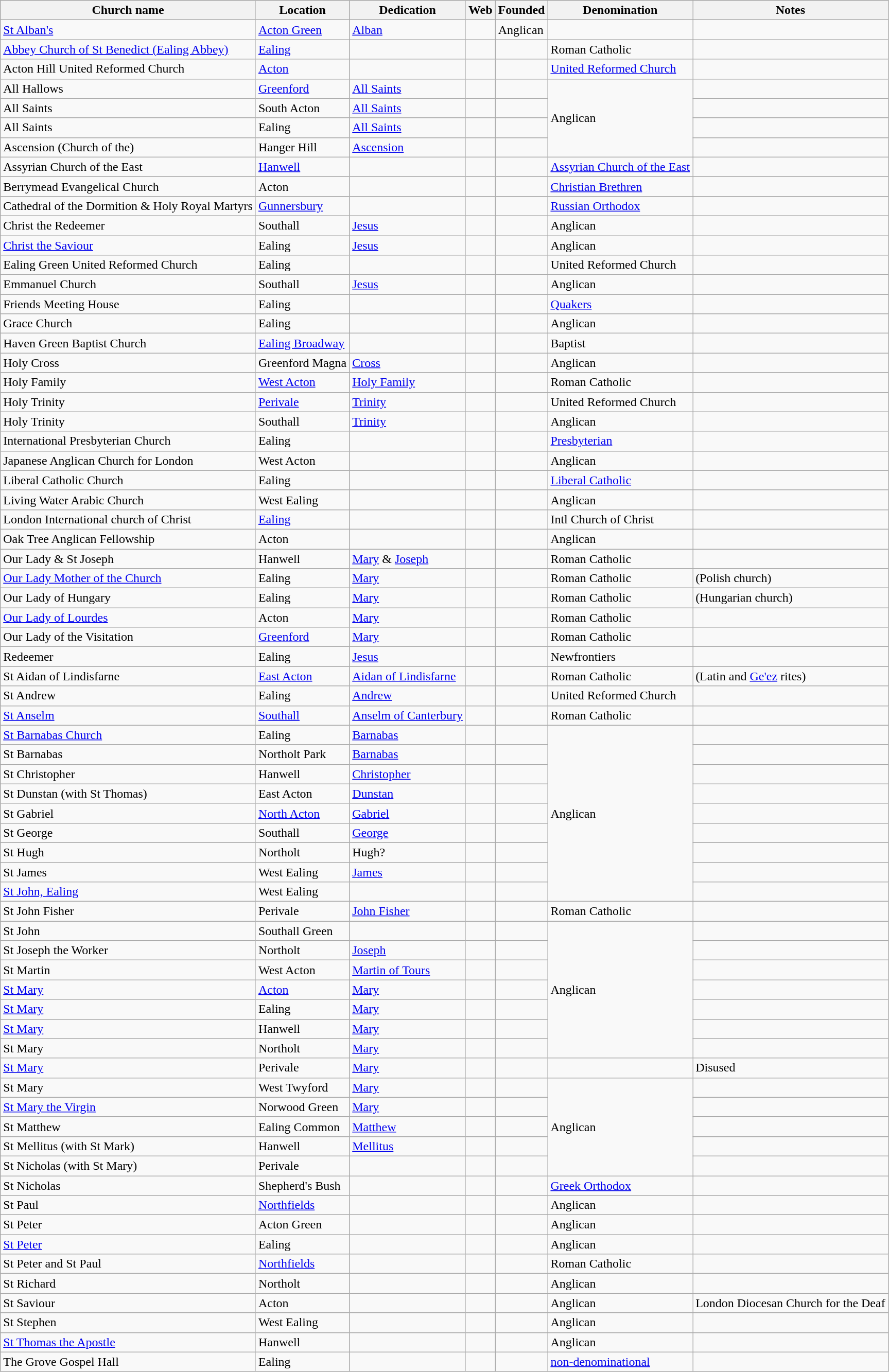<table class="wikitable sortable">
<tr>
<th>Church name</th>
<th>Location</th>
<th>Dedication</th>
<th>Web</th>
<th>Founded</th>
<th>Denomination</th>
<th>Notes</th>
</tr>
<tr>
<td><a href='#'>St Alban's</a></td>
<td><a href='#'>Acton Green</a></td>
<td><a href='#'>Alban</a></td>
<td></td>
<td>Anglican</td>
<td></td>
</tr>
<tr>
<td><a href='#'>Abbey Church of St Benedict (Ealing Abbey)</a></td>
<td><a href='#'>Ealing</a></td>
<td></td>
<td></td>
<td></td>
<td>Roman Catholic</td>
<td></td>
</tr>
<tr>
<td>Acton Hill United Reformed Church</td>
<td><a href='#'>Acton</a></td>
<td></td>
<td></td>
<td></td>
<td><a href='#'>United Reformed Church</a></td>
<td></td>
</tr>
<tr>
<td>All Hallows</td>
<td><a href='#'>Greenford</a></td>
<td><a href='#'>All Saints</a></td>
<td></td>
<td></td>
<td rowspan="4">Anglican</td>
<td></td>
</tr>
<tr>
<td>All Saints</td>
<td>South Acton</td>
<td><a href='#'>All Saints</a></td>
<td></td>
<td></td>
<td></td>
</tr>
<tr>
<td>All Saints</td>
<td>Ealing</td>
<td><a href='#'>All Saints</a></td>
<td></td>
<td></td>
<td></td>
</tr>
<tr>
<td>Ascension (Church of the)</td>
<td>Hanger Hill</td>
<td><a href='#'>Ascension</a></td>
<td></td>
<td></td>
<td></td>
</tr>
<tr>
<td>Assyrian Church of the East</td>
<td><a href='#'>Hanwell</a></td>
<td></td>
<td></td>
<td></td>
<td><a href='#'>Assyrian Church of the East</a></td>
<td></td>
</tr>
<tr>
<td>Berrymead Evangelical Church</td>
<td>Acton</td>
<td></td>
<td></td>
<td></td>
<td><a href='#'>Christian Brethren</a></td>
<td></td>
</tr>
<tr>
<td>Cathedral of the Dormition & Holy Royal Martyrs</td>
<td><a href='#'>Gunnersbury</a></td>
<td></td>
<td></td>
<td></td>
<td><a href='#'>Russian Orthodox</a></td>
<td></td>
</tr>
<tr>
<td>Christ the Redeemer</td>
<td>Southall</td>
<td><a href='#'>Jesus</a></td>
<td></td>
<td></td>
<td>Anglican</td>
<td></td>
</tr>
<tr>
<td><a href='#'>Christ the Saviour</a></td>
<td>Ealing</td>
<td><a href='#'>Jesus</a></td>
<td></td>
<td></td>
<td>Anglican</td>
<td></td>
</tr>
<tr>
<td>Ealing Green United Reformed Church</td>
<td>Ealing</td>
<td></td>
<td></td>
<td></td>
<td>United Reformed Church</td>
<td></td>
</tr>
<tr>
<td>Emmanuel Church</td>
<td>Southall</td>
<td><a href='#'>Jesus</a></td>
<td></td>
<td></td>
<td>Anglican</td>
<td></td>
</tr>
<tr>
<td>Friends Meeting House</td>
<td>Ealing</td>
<td></td>
<td></td>
<td></td>
<td><a href='#'>Quakers</a></td>
<td></td>
</tr>
<tr>
<td>Grace Church</td>
<td>Ealing</td>
<td></td>
<td></td>
<td></td>
<td>Anglican</td>
<td></td>
</tr>
<tr>
<td>Haven Green Baptist Church</td>
<td><a href='#'>Ealing Broadway</a></td>
<td></td>
<td></td>
<td></td>
<td>Baptist</td>
<td></td>
</tr>
<tr>
<td>Holy Cross</td>
<td>Greenford Magna</td>
<td><a href='#'>Cross</a></td>
<td></td>
<td></td>
<td>Anglican</td>
<td></td>
</tr>
<tr>
<td>Holy Family</td>
<td><a href='#'>West Acton</a></td>
<td><a href='#'>Holy Family</a></td>
<td></td>
<td></td>
<td>Roman Catholic</td>
<td></td>
</tr>
<tr>
<td>Holy Trinity</td>
<td><a href='#'>Perivale</a></td>
<td><a href='#'>Trinity</a></td>
<td></td>
<td></td>
<td>United Reformed Church</td>
<td></td>
</tr>
<tr>
<td>Holy Trinity</td>
<td>Southall</td>
<td><a href='#'>Trinity</a></td>
<td></td>
<td></td>
<td>Anglican</td>
<td></td>
</tr>
<tr>
<td>International Presbyterian Church</td>
<td>Ealing</td>
<td></td>
<td></td>
<td></td>
<td><a href='#'>Presbyterian</a></td>
<td></td>
</tr>
<tr>
<td>Japanese Anglican Church for London</td>
<td>West Acton</td>
<td></td>
<td></td>
<td></td>
<td>Anglican</td>
<td></td>
</tr>
<tr>
<td>Liberal Catholic Church</td>
<td>Ealing</td>
<td></td>
<td></td>
<td></td>
<td><a href='#'>Liberal Catholic</a></td>
<td></td>
</tr>
<tr>
<td>Living Water Arabic Church</td>
<td>West Ealing</td>
<td></td>
<td></td>
<td></td>
<td>Anglican</td>
<td></td>
</tr>
<tr>
<td>London International church of Christ</td>
<td><a href='#'>Ealing</a></td>
<td></td>
<td> </td>
<td></td>
<td>Intl Church of Christ</td>
<td></td>
</tr>
<tr>
<td>Oak Tree Anglican Fellowship</td>
<td>Acton</td>
<td></td>
<td></td>
<td></td>
<td>Anglican</td>
<td></td>
</tr>
<tr>
<td>Our Lady & St Joseph</td>
<td>Hanwell</td>
<td><a href='#'>Mary</a> & <a href='#'>Joseph</a></td>
<td></td>
<td></td>
<td>Roman Catholic</td>
<td></td>
</tr>
<tr>
<td><a href='#'>Our Lady Mother of the Church</a></td>
<td>Ealing</td>
<td><a href='#'>Mary</a></td>
<td></td>
<td></td>
<td>Roman Catholic</td>
<td>(Polish church)</td>
</tr>
<tr>
<td>Our Lady of Hungary</td>
<td>Ealing</td>
<td><a href='#'>Mary</a></td>
<td></td>
<td></td>
<td>Roman Catholic</td>
<td>(Hungarian church)</td>
</tr>
<tr>
<td><a href='#'>Our Lady of Lourdes</a></td>
<td>Acton</td>
<td><a href='#'>Mary</a></td>
<td></td>
<td></td>
<td>Roman Catholic</td>
<td></td>
</tr>
<tr>
<td>Our Lady of the Visitation</td>
<td><a href='#'>Greenford</a></td>
<td><a href='#'>Mary</a></td>
<td> </td>
<td></td>
<td>Roman Catholic</td>
<td></td>
</tr>
<tr>
<td>Redeemer</td>
<td>Ealing</td>
<td><a href='#'>Jesus</a></td>
<td></td>
<td></td>
<td>Newfrontiers</td>
<td></td>
</tr>
<tr>
<td>St Aidan of Lindisfarne</td>
<td><a href='#'>East Acton</a></td>
<td><a href='#'>Aidan of Lindisfarne</a></td>
<td> </td>
<td></td>
<td>Roman Catholic</td>
<td>(Latin and <a href='#'>Ge'ez</a> rites)</td>
</tr>
<tr>
<td>St Andrew</td>
<td>Ealing</td>
<td><a href='#'>Andrew</a></td>
<td></td>
<td></td>
<td>United Reformed Church</td>
<td></td>
</tr>
<tr>
<td><a href='#'>St Anselm</a></td>
<td><a href='#'>Southall</a></td>
<td><a href='#'>Anselm of Canterbury</a></td>
<td> </td>
<td></td>
<td>Roman Catholic</td>
<td></td>
</tr>
<tr>
<td><a href='#'>St Barnabas Church</a></td>
<td>Ealing</td>
<td><a href='#'>Barnabas</a></td>
<td></td>
<td></td>
<td rowspan="9">Anglican</td>
<td></td>
</tr>
<tr>
<td>St Barnabas</td>
<td>Northolt Park</td>
<td><a href='#'>Barnabas</a></td>
<td></td>
<td></td>
<td></td>
</tr>
<tr>
<td>St Christopher</td>
<td>Hanwell</td>
<td><a href='#'>Christopher</a></td>
<td></td>
<td></td>
<td></td>
</tr>
<tr>
<td>St Dunstan (with St Thomas)</td>
<td>East Acton</td>
<td><a href='#'>Dunstan</a></td>
<td></td>
<td></td>
<td></td>
</tr>
<tr>
<td>St Gabriel</td>
<td><a href='#'>North Acton</a></td>
<td><a href='#'>Gabriel</a></td>
<td></td>
<td></td>
<td></td>
</tr>
<tr>
<td>St George</td>
<td>Southall</td>
<td><a href='#'>George</a></td>
<td></td>
<td></td>
<td></td>
</tr>
<tr>
<td>St Hugh</td>
<td>Northolt</td>
<td>Hugh?</td>
<td></td>
<td></td>
<td></td>
</tr>
<tr>
<td>St James</td>
<td>West Ealing</td>
<td><a href='#'>James</a></td>
<td></td>
<td></td>
<td></td>
</tr>
<tr>
<td><a href='#'>St John, Ealing</a></td>
<td>West Ealing</td>
<td></td>
<td></td>
<td></td>
<td></td>
</tr>
<tr>
<td>St John Fisher</td>
<td>Perivale</td>
<td><a href='#'>John Fisher</a></td>
<td> </td>
<td></td>
<td>Roman Catholic</td>
<td></td>
</tr>
<tr>
<td>St John</td>
<td>Southall Green</td>
<td></td>
<td></td>
<td></td>
<td rowspan="7">Anglican</td>
<td></td>
</tr>
<tr>
<td>St Joseph the Worker</td>
<td>Northolt</td>
<td><a href='#'>Joseph</a></td>
<td></td>
<td></td>
<td></td>
</tr>
<tr>
<td>St Martin</td>
<td>West Acton</td>
<td><a href='#'>Martin of Tours</a></td>
<td></td>
<td></td>
<td></td>
</tr>
<tr>
<td><a href='#'>St Mary</a></td>
<td><a href='#'>Acton</a></td>
<td><a href='#'>Mary</a></td>
<td></td>
<td></td>
<td></td>
</tr>
<tr>
<td><a href='#'>St Mary</a></td>
<td>Ealing</td>
<td><a href='#'>Mary</a></td>
<td></td>
<td></td>
<td></td>
</tr>
<tr>
<td><a href='#'>St Mary</a></td>
<td>Hanwell</td>
<td><a href='#'>Mary</a></td>
<td> </td>
<td></td>
<td></td>
</tr>
<tr>
<td>St Mary</td>
<td>Northolt</td>
<td><a href='#'>Mary</a></td>
<td></td>
<td></td>
<td></td>
</tr>
<tr>
<td><a href='#'>St Mary</a></td>
<td>Perivale</td>
<td><a href='#'>Mary</a></td>
<td></td>
<td></td>
<td></td>
<td>Disused</td>
</tr>
<tr>
<td>St Mary</td>
<td>West Twyford</td>
<td><a href='#'>Mary</a></td>
<td></td>
<td></td>
<td rowspan="5">Anglican</td>
<td></td>
</tr>
<tr>
<td><a href='#'>St Mary the Virgin</a></td>
<td>Norwood Green</td>
<td><a href='#'>Mary</a></td>
<td></td>
<td></td>
<td></td>
</tr>
<tr>
<td>St Matthew</td>
<td>Ealing Common</td>
<td><a href='#'>Matthew</a></td>
<td></td>
<td></td>
<td></td>
</tr>
<tr>
<td>St Mellitus (with St Mark)</td>
<td>Hanwell</td>
<td><a href='#'>Mellitus</a></td>
<td></td>
<td></td>
<td></td>
</tr>
<tr>
<td>St Nicholas (with St Mary)</td>
<td>Perivale</td>
<td></td>
<td></td>
<td></td>
<td></td>
</tr>
<tr>
<td>St Nicholas</td>
<td>Shepherd's Bush</td>
<td></td>
<td></td>
<td></td>
<td><a href='#'>Greek Orthodox</a></td>
<td></td>
</tr>
<tr>
<td>St Paul</td>
<td><a href='#'>Northfields</a></td>
<td></td>
<td></td>
<td></td>
<td>Anglican</td>
<td></td>
</tr>
<tr>
<td>St Peter</td>
<td>Acton Green</td>
<td></td>
<td></td>
<td></td>
<td>Anglican</td>
<td></td>
</tr>
<tr>
<td><a href='#'>St Peter</a></td>
<td>Ealing</td>
<td></td>
<td></td>
<td></td>
<td>Anglican</td>
<td></td>
</tr>
<tr>
<td>St Peter and St Paul</td>
<td><a href='#'>Northfields</a></td>
<td></td>
<td> </td>
<td></td>
<td>Roman Catholic</td>
<td></td>
</tr>
<tr>
<td>St Richard</td>
<td>Northolt</td>
<td></td>
<td></td>
<td></td>
<td>Anglican</td>
<td></td>
</tr>
<tr>
<td>St Saviour</td>
<td>Acton</td>
<td></td>
<td></td>
<td></td>
<td>Anglican</td>
<td>London Diocesan Church for the Deaf</td>
</tr>
<tr>
<td>St Stephen</td>
<td>West Ealing</td>
<td></td>
<td></td>
<td></td>
<td>Anglican</td>
<td></td>
</tr>
<tr>
<td><a href='#'>St Thomas the Apostle</a></td>
<td>Hanwell</td>
<td></td>
<td></td>
<td></td>
<td>Anglican</td>
<td></td>
</tr>
<tr>
<td>The Grove Gospel Hall</td>
<td>Ealing</td>
<td></td>
<td></td>
<td></td>
<td><a href='#'>non-denominational</a></td>
<td></td>
</tr>
</table>
